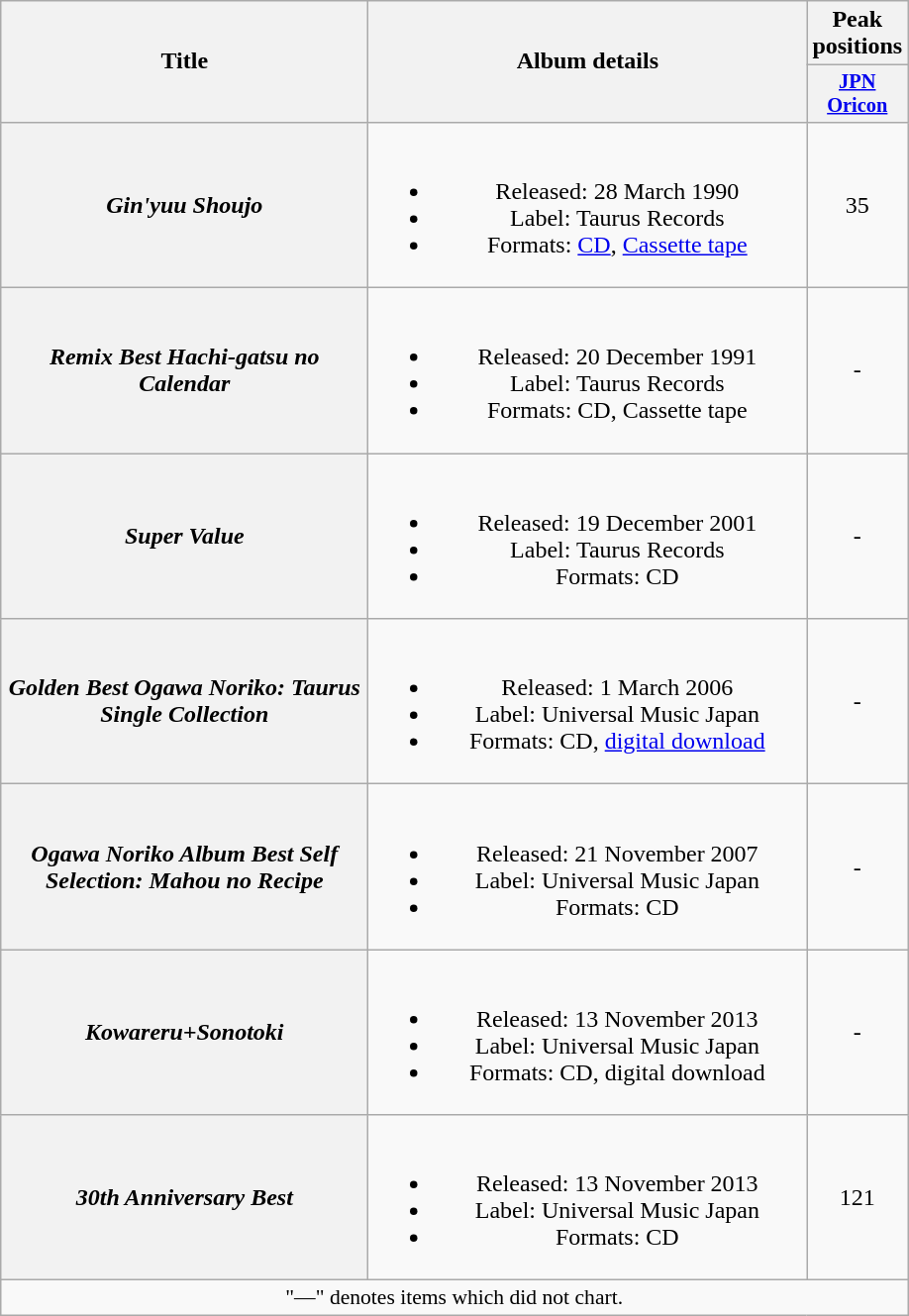<table class="wikitable plainrowheaders" style="text-align:center;">
<tr>
<th style="width:15em;" rowspan="2">Title</th>
<th style="width:18em;" rowspan="2">Album details</th>
<th colspan="1">Peak positions</th>
</tr>
<tr>
<th style="width:3em;font-size:85%"><a href='#'>JPN<br>Oricon</a><br></th>
</tr>
<tr>
<th scope="row"><em>Gin'yuu Shoujo</em></th>
<td><br><ul><li>Released: 28 March 1990</li><li>Label: Taurus Records</li><li>Formats: <a href='#'>CD</a>, <a href='#'>Cassette tape</a></li></ul></td>
<td>35</td>
</tr>
<tr>
<th scope="row"><em>Remix Best Hachi-gatsu no Calendar</em></th>
<td><br><ul><li>Released: 20 December 1991</li><li>Label: Taurus Records</li><li>Formats: CD, Cassette tape</li></ul></td>
<td>-</td>
</tr>
<tr>
<th scope="row"><em>Super Value</em></th>
<td><br><ul><li>Released: 19 December 2001</li><li>Label: Taurus Records</li><li>Formats: CD</li></ul></td>
<td>-</td>
</tr>
<tr>
<th scope="row"><em>Golden Best Ogawa Noriko: Taurus Single Collection</em></th>
<td><br><ul><li>Released: 1 March 2006</li><li>Label: Universal Music Japan</li><li>Formats: CD, <a href='#'>digital download</a></li></ul></td>
<td>-</td>
</tr>
<tr>
<th scope="row"><em>Ogawa Noriko Album Best Self Selection: Mahou no Recipe</em></th>
<td><br><ul><li>Released: 21 November 2007</li><li>Label: Universal Music Japan</li><li>Formats: CD</li></ul></td>
<td>-</td>
</tr>
<tr>
<th scope="row"><em>Kowareru+Sonotoki</em></th>
<td><br><ul><li>Released: 13 November 2013</li><li>Label: Universal Music Japan</li><li>Formats: CD, digital download</li></ul></td>
<td>-</td>
</tr>
<tr>
<th scope="row"><em>30th Anniversary Best</em></th>
<td><br><ul><li>Released: 13 November 2013</li><li>Label: Universal Music Japan</li><li>Formats: CD</li></ul></td>
<td>121</td>
</tr>
<tr>
<td colspan="11" align="center" style="font-size:90%;">"—" denotes items which did not chart.</td>
</tr>
</table>
